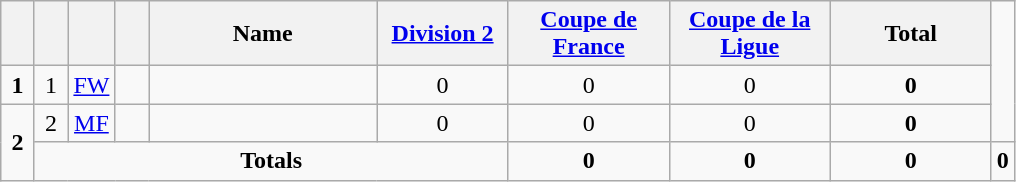<table class="wikitable" style="text-align:center">
<tr>
<th width=15></th>
<th width=15></th>
<th width=15></th>
<th width=15></th>
<th width=145>Name</th>
<th width=80><a href='#'>Division 2</a></th>
<th width=100><a href='#'>Coupe de France</a></th>
<th width=100><a href='#'>Coupe de la Ligue</a></th>
<th width=100>Total</th>
</tr>
<tr>
<td><strong>1</strong></td>
<td>1</td>
<td><a href='#'>FW</a></td>
<td></td>
<td align=left><a href='#'></a></td>
<td>0</td>
<td>0</td>
<td>0</td>
<td><strong>0</strong></td>
</tr>
<tr>
<td rowspan=2><strong>2</strong></td>
<td>2</td>
<td><a href='#'>MF</a></td>
<td></td>
<td align=left><a href='#'></a></td>
<td>0</td>
<td>0</td>
<td>0</td>
<td><strong>0</strong></td>
</tr>
<tr>
<td colspan=5><strong>Totals</strong></td>
<td><strong>0</strong></td>
<td><strong>0</strong></td>
<td><strong>0</strong></td>
<td><strong>0</strong></td>
</tr>
</table>
